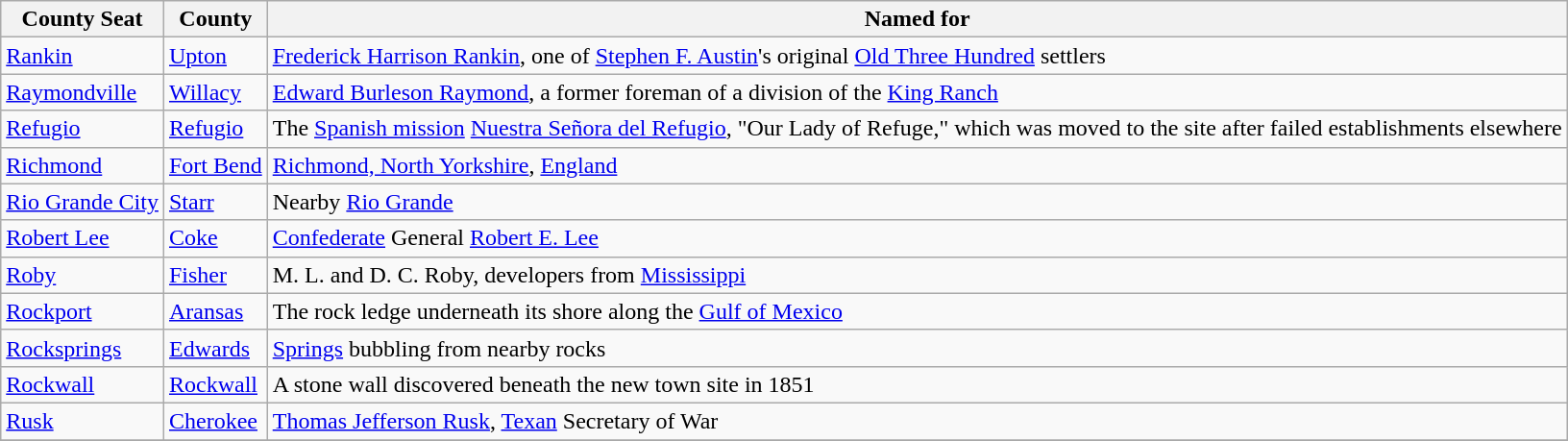<table class="wikitable">
<tr>
<th>County Seat</th>
<th>County</th>
<th>Named for</th>
</tr>
<tr valign="top">
<td><a href='#'>Rankin</a></td>
<td><a href='#'>Upton</a></td>
<td><a href='#'>Frederick Harrison Rankin</a>, one of <a href='#'>Stephen F. Austin</a>'s original <a href='#'>Old Three Hundred</a> settlers</td>
</tr>
<tr>
<td><a href='#'>Raymondville</a></td>
<td><a href='#'>Willacy</a></td>
<td><a href='#'>Edward Burleson Raymond</a>, a former foreman of a division of the <a href='#'>King Ranch</a></td>
</tr>
<tr>
<td><a href='#'>Refugio</a></td>
<td><a href='#'>Refugio</a></td>
<td>The <a href='#'>Spanish mission</a> <a href='#'>Nuestra Señora del Refugio</a>, "Our Lady of Refuge," which was moved to the site after failed establishments elsewhere</td>
</tr>
<tr>
<td><a href='#'>Richmond</a></td>
<td><a href='#'>Fort Bend</a></td>
<td><a href='#'>Richmond, North Yorkshire</a>, <a href='#'>England</a></td>
</tr>
<tr>
<td><a href='#'>Rio Grande City</a></td>
<td><a href='#'>Starr</a></td>
<td>Nearby <a href='#'>Rio Grande</a></td>
</tr>
<tr>
<td><a href='#'>Robert Lee</a></td>
<td><a href='#'>Coke</a></td>
<td><a href='#'>Confederate</a> General <a href='#'>Robert E. Lee</a></td>
</tr>
<tr>
<td><a href='#'>Roby</a></td>
<td><a href='#'>Fisher</a></td>
<td>M. L. and D. C. Roby, developers from <a href='#'>Mississippi</a></td>
</tr>
<tr>
<td><a href='#'>Rockport</a></td>
<td><a href='#'>Aransas</a></td>
<td>The rock ledge underneath its shore along the <a href='#'>Gulf of Mexico</a></td>
</tr>
<tr>
<td><a href='#'>Rocksprings</a></td>
<td><a href='#'>Edwards</a></td>
<td><a href='#'>Springs</a> bubbling from nearby rocks</td>
</tr>
<tr>
<td><a href='#'>Rockwall</a></td>
<td><a href='#'>Rockwall</a></td>
<td>A stone wall discovered beneath the new town site in 1851</td>
</tr>
<tr>
<td><a href='#'>Rusk</a></td>
<td><a href='#'>Cherokee</a></td>
<td><a href='#'>Thomas Jefferson Rusk</a>, <a href='#'>Texan</a> Secretary of War</td>
</tr>
<tr>
</tr>
</table>
